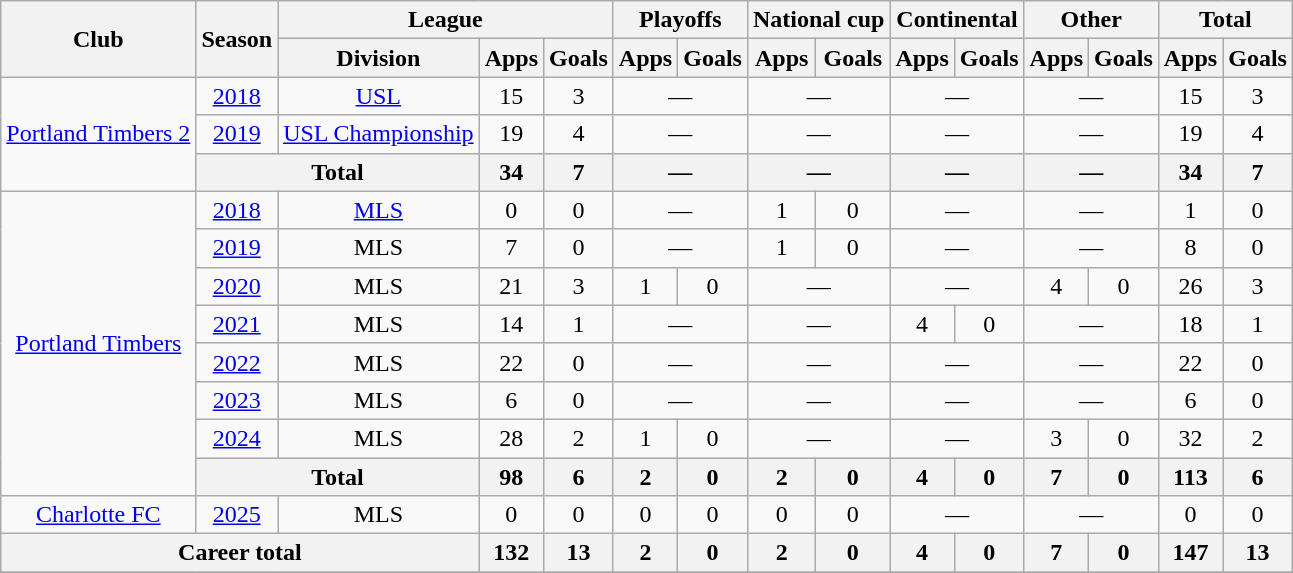<table class="wikitable" style="text-align: center">
<tr>
<th rowspan="2">Club</th>
<th rowspan="2">Season</th>
<th colspan="3">League</th>
<th colspan="2">Playoffs</th>
<th colspan="2">National cup</th>
<th colspan="2">Continental</th>
<th colspan="2">Other</th>
<th colspan="2">Total</th>
</tr>
<tr>
<th>Division</th>
<th>Apps</th>
<th>Goals</th>
<th>Apps</th>
<th>Goals</th>
<th>Apps</th>
<th>Goals</th>
<th>Apps</th>
<th>Goals</th>
<th>Apps</th>
<th>Goals</th>
<th>Apps</th>
<th>Goals</th>
</tr>
<tr>
<td rowspan="3"><a href='#'>Portland Timbers 2</a></td>
<td><a href='#'>2018</a></td>
<td><a href='#'>USL</a></td>
<td>15</td>
<td>3</td>
<td colspan="2">—</td>
<td colspan="2">—</td>
<td colspan="2">—</td>
<td colspan="2">—</td>
<td>15</td>
<td>3</td>
</tr>
<tr>
<td><a href='#'>2019</a></td>
<td><a href='#'>USL Championship</a></td>
<td>19</td>
<td>4</td>
<td colspan="2">—</td>
<td colspan="2">—</td>
<td colspan="2">—</td>
<td colspan="2">—</td>
<td>19</td>
<td>4</td>
</tr>
<tr>
<th colspan="2">Total</th>
<th>34</th>
<th>7</th>
<th colspan="2">—</th>
<th colspan="2">—</th>
<th colspan="2">—</th>
<th colspan="2">—</th>
<th>34</th>
<th>7</th>
</tr>
<tr>
<td rowspan="8"><a href='#'>Portland Timbers</a></td>
<td><a href='#'>2018</a></td>
<td><a href='#'>MLS</a></td>
<td>0</td>
<td>0</td>
<td colspan="2">—</td>
<td>1</td>
<td>0</td>
<td colspan="2">—</td>
<td colspan="2">—</td>
<td>1</td>
<td>0</td>
</tr>
<tr>
<td><a href='#'>2019</a></td>
<td>MLS</td>
<td>7</td>
<td>0</td>
<td colspan="2">—</td>
<td>1</td>
<td>0</td>
<td colspan="2">—</td>
<td colspan="2">—</td>
<td>8</td>
<td>0</td>
</tr>
<tr>
<td><a href='#'>2020</a></td>
<td>MLS</td>
<td>21</td>
<td>3</td>
<td>1</td>
<td>0</td>
<td colspan="2">—</td>
<td colspan="2">—</td>
<td>4</td>
<td>0</td>
<td>26</td>
<td>3</td>
</tr>
<tr>
<td><a href='#'>2021</a></td>
<td>MLS</td>
<td>14</td>
<td>1</td>
<td colspan="2">—</td>
<td colspan="2">—</td>
<td>4</td>
<td>0</td>
<td colspan="2">—</td>
<td>18</td>
<td>1</td>
</tr>
<tr>
<td><a href='#'>2022</a></td>
<td>MLS</td>
<td>22</td>
<td>0</td>
<td colspan="2">—</td>
<td colspan="2">—</td>
<td colspan="2">—</td>
<td colspan="2">—</td>
<td>22</td>
<td>0</td>
</tr>
<tr>
<td><a href='#'>2023</a></td>
<td>MLS</td>
<td>6</td>
<td>0</td>
<td colspan="2">—</td>
<td colspan="2">—</td>
<td colspan="2">—</td>
<td colspan="2">—</td>
<td>6</td>
<td>0</td>
</tr>
<tr>
<td><a href='#'>2024</a></td>
<td>MLS</td>
<td>28</td>
<td>2</td>
<td>1</td>
<td>0</td>
<td colspan="2">—</td>
<td colspan="2">—</td>
<td>3</td>
<td>0</td>
<td>32</td>
<td>2</td>
</tr>
<tr>
<th colspan="2">Total</th>
<th>98</th>
<th>6</th>
<th>2</th>
<th>0</th>
<th>2</th>
<th>0</th>
<th>4</th>
<th>0</th>
<th>7</th>
<th>0</th>
<th>113</th>
<th>6</th>
</tr>
<tr>
<td rowspan="1"><a href='#'>Charlotte FC</a></td>
<td><a href='#'>2025</a></td>
<td>MLS</td>
<td>0</td>
<td>0</td>
<td>0</td>
<td>0</td>
<td>0</td>
<td>0</td>
<td colspan="2">—</td>
<td colspan="2">—</td>
<td>0</td>
<td>0</td>
</tr>
<tr>
<th colspan="3"><strong>Career total</strong></th>
<th>132</th>
<th>13</th>
<th>2</th>
<th>0</th>
<th>2</th>
<th>0</th>
<th>4</th>
<th>0</th>
<th>7</th>
<th>0</th>
<th>147</th>
<th>13</th>
</tr>
<tr>
</tr>
</table>
